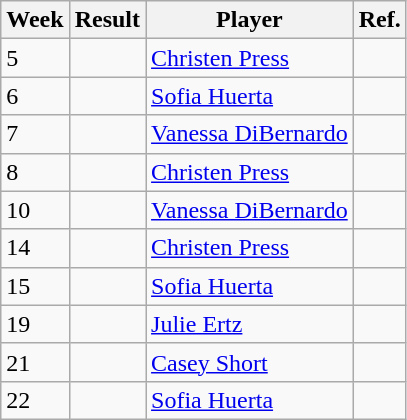<table class="wikitable sortable">
<tr>
<th data-sort-type=number>Week</th>
<th>Result</th>
<th>Player</th>
<th class=unsortable>Ref.</th>
</tr>
<tr ->
<td>5</td>
<td></td>
<td> <a href='#'>Christen Press</a></td>
<td></td>
</tr>
<tr>
<td>6</td>
<td></td>
<td> <a href='#'>Sofia Huerta</a></td>
<td></td>
</tr>
<tr>
<td>7</td>
<td></td>
<td> <a href='#'>Vanessa DiBernardo</a></td>
<td></td>
</tr>
<tr>
<td>8</td>
<td></td>
<td> <a href='#'>Christen Press</a></td>
<td></td>
</tr>
<tr>
<td>10</td>
<td></td>
<td> <a href='#'>Vanessa DiBernardo</a></td>
<td></td>
</tr>
<tr>
<td>14</td>
<td></td>
<td> <a href='#'>Christen Press</a></td>
<td></td>
</tr>
<tr>
<td>15</td>
<td></td>
<td> <a href='#'>Sofia Huerta</a></td>
<td></td>
</tr>
<tr>
<td>19</td>
<td></td>
<td> <a href='#'>Julie Ertz</a></td>
<td></td>
</tr>
<tr>
<td>21</td>
<td></td>
<td> <a href='#'>Casey Short</a></td>
<td></td>
</tr>
<tr>
<td>22</td>
<td></td>
<td> <a href='#'>Sofia Huerta</a></td>
<td></td>
</tr>
</table>
